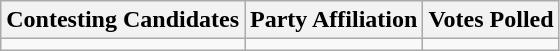<table class="wikitable sortable">
<tr>
<th>Contesting Candidates</th>
<th>Party Affiliation</th>
<th>Votes Polled</th>
</tr>
<tr>
<td></td>
<td></td>
<td></td>
</tr>
</table>
